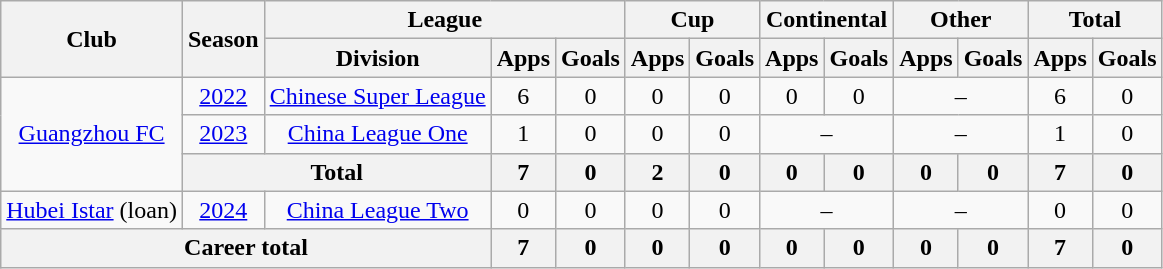<table class="wikitable" style="text-align: center">
<tr>
<th rowspan="2">Club</th>
<th rowspan="2">Season</th>
<th colspan="3">League</th>
<th colspan="2">Cup</th>
<th colspan="2">Continental</th>
<th colspan="2">Other</th>
<th colspan="2">Total</th>
</tr>
<tr>
<th>Division</th>
<th>Apps</th>
<th>Goals</th>
<th>Apps</th>
<th>Goals</th>
<th>Apps</th>
<th>Goals</th>
<th>Apps</th>
<th>Goals</th>
<th>Apps</th>
<th>Goals</th>
</tr>
<tr>
<td rowspan=3><a href='#'>Guangzhou FC</a></td>
<td><a href='#'>2022</a></td>
<td><a href='#'>Chinese Super League</a></td>
<td>6</td>
<td>0</td>
<td>0</td>
<td>0</td>
<td>0</td>
<td>0</td>
<td colspan="2">–</td>
<td>6</td>
<td>0</td>
</tr>
<tr>
<td><a href='#'>2023</a></td>
<td><a href='#'>China League One</a></td>
<td>1</td>
<td>0</td>
<td>0</td>
<td>0</td>
<td colspan="2">–</td>
<td colspan="2">–</td>
<td>1</td>
<td>0</td>
</tr>
<tr>
<th colspan=2>Total</th>
<th>7</th>
<th>0</th>
<th>2</th>
<th>0</th>
<th>0</th>
<th>0</th>
<th>0</th>
<th>0</th>
<th>7</th>
<th>0</th>
</tr>
<tr>
<td><a href='#'>Hubei Istar</a> (loan)</td>
<td><a href='#'>2024</a></td>
<td><a href='#'>China League Two</a></td>
<td>0</td>
<td>0</td>
<td>0</td>
<td>0</td>
<td colspan="2">–</td>
<td colspan="2">–</td>
<td>0</td>
<td>0</td>
</tr>
<tr>
<th colspan=3>Career total</th>
<th>7</th>
<th>0</th>
<th>0</th>
<th>0</th>
<th>0</th>
<th>0</th>
<th>0</th>
<th>0</th>
<th>7</th>
<th>0</th>
</tr>
</table>
